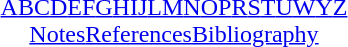<table id="toc" class="toc" summary="Class" align="center" style="text-align:center;">
<tr>
<th></th>
</tr>
<tr>
<td><a href='#'>A</a><a href='#'>B</a><a href='#'>C</a><a href='#'>D</a><a href='#'>E</a><a href='#'>F</a><a href='#'>G</a><a href='#'>H</a><a href='#'>I</a><a href='#'>J</a><a href='#'>L</a><a href='#'>M</a><a href='#'>N</a><a href='#'>O</a><a href='#'>P</a><a href='#'>R</a><a href='#'>S</a><a href='#'>T</a><a href='#'>U</a><a href='#'>W</a><a href='#'>Y</a><a href='#'>Z</a><br><a href='#'>Notes</a><a href='#'>References</a><a href='#'>Bibliography</a></td>
</tr>
</table>
